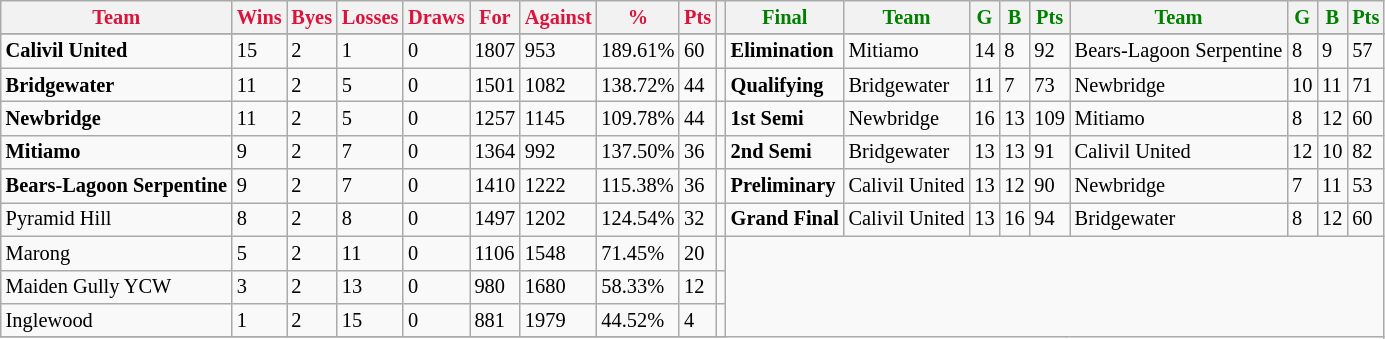<table style="font-size: 85%; text-align: left;" class="wikitable">
<tr>
<th style="color:crimson">Team</th>
<th style="color:crimson">Wins</th>
<th style="color:crimson">Byes</th>
<th style="color:crimson">Losses</th>
<th style="color:crimson">Draws</th>
<th style="color:crimson">For</th>
<th style="color:crimson">Against</th>
<th style="color:crimson">%</th>
<th style="color:crimson">Pts</th>
<th></th>
<th style="color:green">Final</th>
<th style="color:green">Team</th>
<th style="color:green">G</th>
<th style="color:green">B</th>
<th style="color:green">Pts</th>
<th style="color:green">Team</th>
<th style="color:green">G</th>
<th style="color:green">B</th>
<th style="color:green">Pts</th>
</tr>
<tr>
</tr>
<tr>
</tr>
<tr>
<td><strong>	Calivil United	</strong></td>
<td>15</td>
<td>2</td>
<td>1</td>
<td>0</td>
<td>1807</td>
<td>953</td>
<td>189.61%</td>
<td>60</td>
<td></td>
<td><strong>Elimination</strong></td>
<td>Mitiamo</td>
<td>14</td>
<td>8</td>
<td>92</td>
<td>Bears-Lagoon Serpentine</td>
<td>8</td>
<td>9</td>
<td>57</td>
</tr>
<tr>
<td><strong>	Bridgewater	</strong></td>
<td>11</td>
<td>2</td>
<td>5</td>
<td>0</td>
<td>1501</td>
<td>1082</td>
<td>138.72%</td>
<td>44</td>
<td></td>
<td><strong>Qualifying</strong></td>
<td>Bridgewater</td>
<td>11</td>
<td>7</td>
<td>73</td>
<td>Newbridge</td>
<td>10</td>
<td>11</td>
<td>71</td>
</tr>
<tr>
<td><strong>	Newbridge	</strong></td>
<td>11</td>
<td>2</td>
<td>5</td>
<td>0</td>
<td>1257</td>
<td>1145</td>
<td>109.78%</td>
<td>44</td>
<td></td>
<td><strong>1st Semi</strong></td>
<td>Newbridge</td>
<td>16</td>
<td>13</td>
<td>109</td>
<td>Mitiamo</td>
<td>8</td>
<td>12</td>
<td>60</td>
</tr>
<tr>
<td><strong>	Mitiamo	</strong></td>
<td>9</td>
<td>2</td>
<td>7</td>
<td>0</td>
<td>1364</td>
<td>992</td>
<td>137.50%</td>
<td>36</td>
<td></td>
<td><strong>2nd Semi</strong></td>
<td>Bridgewater</td>
<td>13</td>
<td>13</td>
<td>91</td>
<td>Calivil United</td>
<td>12</td>
<td>10</td>
<td>82</td>
</tr>
<tr>
<td><strong>	Bears-Lagoon Serpentine	</strong></td>
<td>9</td>
<td>2</td>
<td>7</td>
<td>0</td>
<td>1410</td>
<td>1222</td>
<td>115.38%</td>
<td>36</td>
<td></td>
<td><strong>Preliminary</strong></td>
<td>Calivil United</td>
<td>13</td>
<td>12</td>
<td>90</td>
<td>Newbridge</td>
<td>7</td>
<td>11</td>
<td>53</td>
</tr>
<tr>
<td>Pyramid Hill</td>
<td>8</td>
<td>2</td>
<td>8</td>
<td>0</td>
<td>1497</td>
<td>1202</td>
<td>124.54%</td>
<td>32</td>
<td></td>
<td><strong>Grand Final</strong></td>
<td>Calivil United</td>
<td>13</td>
<td>16</td>
<td>94</td>
<td>Bridgewater</td>
<td>8</td>
<td>12</td>
<td>60</td>
</tr>
<tr>
<td>Marong</td>
<td>5</td>
<td>2</td>
<td>11</td>
<td>0</td>
<td>1106</td>
<td>1548</td>
<td>71.45%</td>
<td>20</td>
<td></td>
</tr>
<tr>
<td>Maiden Gully YCW</td>
<td>3</td>
<td>2</td>
<td>13</td>
<td>0</td>
<td>980</td>
<td>1680</td>
<td>58.33%</td>
<td>12</td>
<td></td>
</tr>
<tr>
<td>Inglewood</td>
<td>1</td>
<td>2</td>
<td>15</td>
<td>0</td>
<td>881</td>
<td>1979</td>
<td>44.52%</td>
<td>4</td>
<td></td>
</tr>
<tr>
</tr>
</table>
